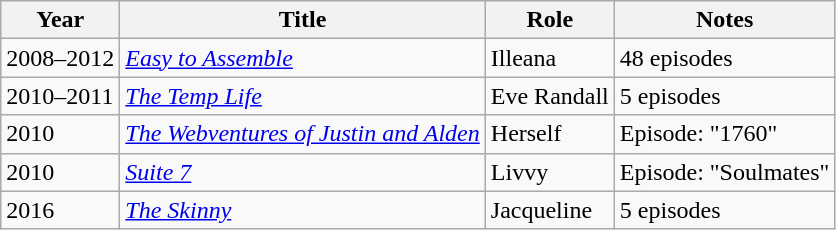<table class="wikitable sortable">
<tr>
<th>Year</th>
<th>Title</th>
<th>Role</th>
<th class="unsortable">Notes</th>
</tr>
<tr>
<td>2008–2012</td>
<td><em><a href='#'>Easy to Assemble</a></em></td>
<td>Illeana</td>
<td>48 episodes</td>
</tr>
<tr>
<td>2010–2011</td>
<td><em><a href='#'>The Temp Life</a></em></td>
<td>Eve Randall</td>
<td>5 episodes</td>
</tr>
<tr>
<td>2010</td>
<td><em><a href='#'>The Webventures of Justin and Alden</a></em></td>
<td>Herself</td>
<td>Episode: "1760"</td>
</tr>
<tr>
<td>2010</td>
<td><em><a href='#'>Suite 7</a></em></td>
<td>Livvy</td>
<td>Episode: "Soulmates"</td>
</tr>
<tr>
<td>2016</td>
<td><em><a href='#'>The Skinny</a></em></td>
<td>Jacqueline</td>
<td>5 episodes</td>
</tr>
</table>
